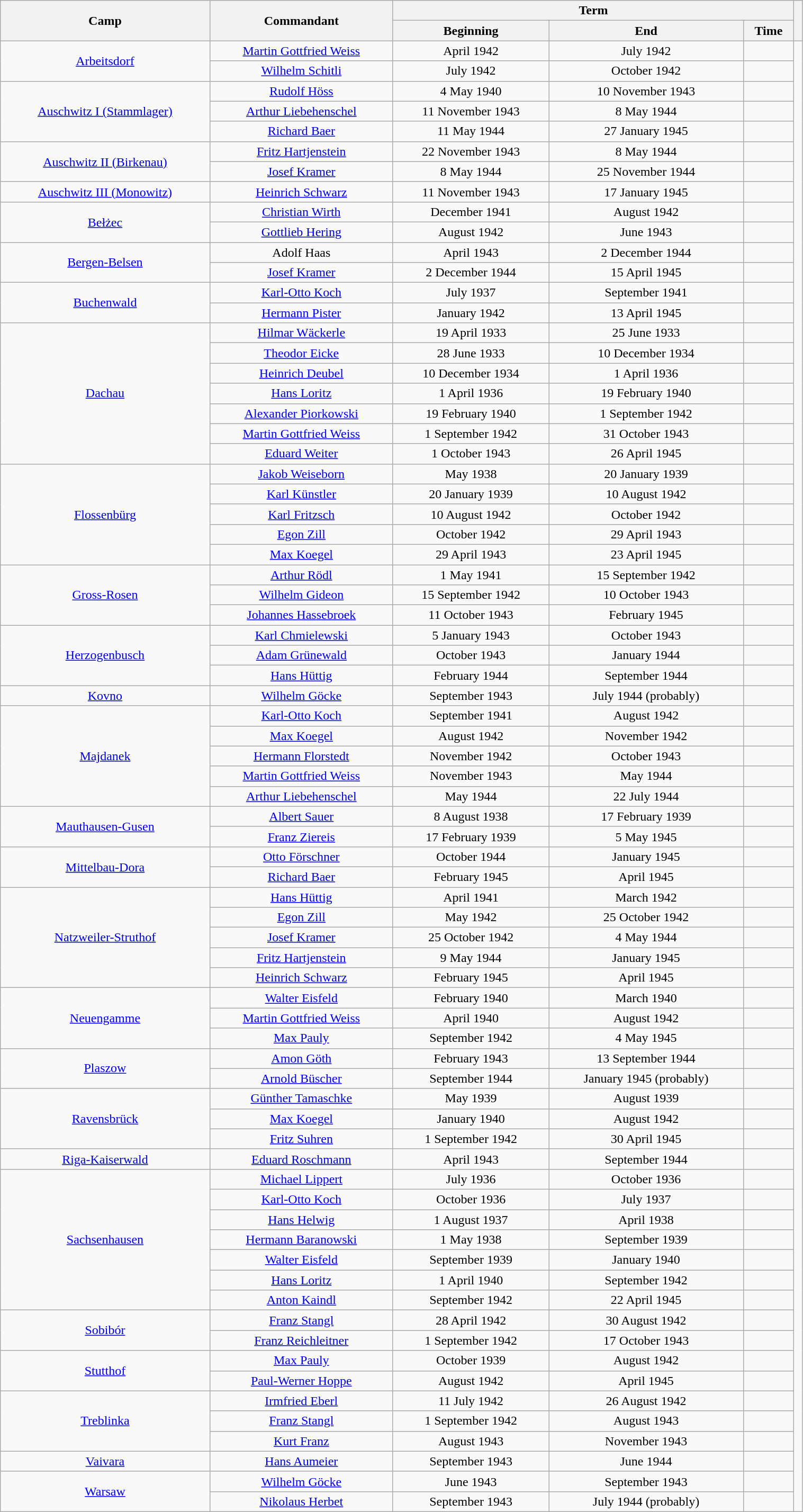<table class="wikitable" style="text-align:center" width="80%";>
<tr>
<th rowspan=2>Camp</th>
<th rowspan=2>Commandant</th>
<th colspan=3>Term</th>
<th rowspan=2></th>
</tr>
<tr>
<th>Beginning</th>
<th>End</th>
<th>Time</th>
</tr>
<tr>
<td rowspan=2><a href='#'>Arbeitsdorf</a></td>
<td><a href='#'>Martin Gottfried Weiss</a></td>
<td>April 1942</td>
<td>July 1942</td>
<td></td>
</tr>
<tr>
<td><a href='#'>Wilhelm Schitli</a></td>
<td>July 1942</td>
<td>October 1942</td>
<td></td>
</tr>
<tr>
<td rowspan=3><a href='#'>Auschwitz I (Stammlager)</a></td>
<td><a href='#'>Rudolf Höss</a></td>
<td>4 May 1940</td>
<td>10 November 1943</td>
<td></td>
</tr>
<tr>
<td><a href='#'>Arthur Liebehenschel</a></td>
<td>11 November 1943</td>
<td>8 May 1944</td>
<td></td>
</tr>
<tr>
<td><a href='#'>Richard Baer</a></td>
<td>11 May 1944</td>
<td>27 January 1945</td>
<td></td>
</tr>
<tr>
<td rowspan=2><a href='#'>Auschwitz II (Birkenau)</a></td>
<td><a href='#'>Fritz Hartjenstein</a></td>
<td>22 November 1943</td>
<td>8 May 1944</td>
<td></td>
</tr>
<tr>
<td><a href='#'>Josef Kramer</a></td>
<td>8 May 1944</td>
<td>25 November 1944</td>
<td></td>
</tr>
<tr>
<td><a href='#'>Auschwitz III (Monowitz)</a></td>
<td><a href='#'>Heinrich Schwarz</a></td>
<td>11 November 1943</td>
<td>17 January 1945</td>
<td></td>
</tr>
<tr>
<td rowspan=2><a href='#'>Bełżec</a></td>
<td><a href='#'>Christian Wirth</a></td>
<td>December 1941</td>
<td>August 1942</td>
<td></td>
</tr>
<tr>
<td><a href='#'>Gottlieb Hering</a></td>
<td>August 1942</td>
<td>June 1943</td>
<td></td>
</tr>
<tr>
<td rowspan=2><a href='#'>Bergen-Belsen</a></td>
<td>Adolf Haas</td>
<td>April 1943</td>
<td>2 December 1944</td>
<td></td>
</tr>
<tr>
<td><a href='#'>Josef Kramer</a></td>
<td>2 December 1944</td>
<td>15 April 1945</td>
<td></td>
</tr>
<tr>
<td rowspan=2><a href='#'>Buchenwald</a></td>
<td><a href='#'>Karl-Otto Koch</a></td>
<td>July 1937</td>
<td>September 1941</td>
<td></td>
</tr>
<tr>
<td><a href='#'>Hermann Pister</a></td>
<td>January 1942</td>
<td>13 April 1945</td>
<td></td>
</tr>
<tr>
<td rowspan=7><a href='#'>Dachau</a></td>
<td><a href='#'>Hilmar Wäckerle</a></td>
<td>19 April 1933</td>
<td>25 June 1933</td>
<td></td>
</tr>
<tr>
<td><a href='#'>Theodor Eicke</a></td>
<td>28 June 1933</td>
<td>10 December 1934</td>
<td></td>
</tr>
<tr>
<td><a href='#'>Heinrich Deubel</a></td>
<td>10 December 1934</td>
<td>1 April 1936</td>
<td></td>
</tr>
<tr>
<td><a href='#'>Hans Loritz</a></td>
<td>1 April 1936</td>
<td>19 February 1940</td>
<td></td>
</tr>
<tr>
<td><a href='#'>Alexander Piorkowski</a></td>
<td>19 February 1940</td>
<td>1 September 1942</td>
<td></td>
</tr>
<tr>
<td><a href='#'>Martin Gottfried Weiss</a></td>
<td>1 September 1942</td>
<td>31 October 1943</td>
<td></td>
</tr>
<tr>
<td><a href='#'>Eduard Weiter</a></td>
<td>1 October 1943</td>
<td>26 April 1945</td>
<td></td>
</tr>
<tr>
<td rowspan=5><a href='#'>Flossenbürg</a></td>
<td><a href='#'>Jakob Weiseborn</a></td>
<td>May 1938</td>
<td>20 January 1939</td>
<td></td>
</tr>
<tr>
<td><a href='#'>Karl Künstler</a></td>
<td>20 January 1939</td>
<td>10 August 1942</td>
<td></td>
</tr>
<tr>
<td><a href='#'>Karl Fritzsch</a></td>
<td>10 August 1942</td>
<td>October 1942</td>
<td></td>
</tr>
<tr>
<td><a href='#'>Egon Zill</a></td>
<td>October 1942</td>
<td>29 April 1943</td>
<td></td>
</tr>
<tr>
<td><a href='#'>Max Koegel</a></td>
<td>29 April 1943</td>
<td>23 April 1945</td>
<td></td>
</tr>
<tr>
<td rowspan=3><a href='#'>Gross-Rosen</a></td>
<td><a href='#'>Arthur Rödl</a></td>
<td>1 May 1941</td>
<td>15 September 1942</td>
<td></td>
</tr>
<tr>
<td><a href='#'>Wilhelm Gideon</a></td>
<td>15 September 1942</td>
<td>10 October 1943</td>
<td></td>
</tr>
<tr>
<td><a href='#'>Johannes Hassebroek</a></td>
<td>11 October 1943</td>
<td>February 1945</td>
<td></td>
</tr>
<tr>
<td rowspan=3><a href='#'>Herzogenbusch</a></td>
<td><a href='#'>Karl Chmielewski</a></td>
<td>5 January 1943</td>
<td>October 1943</td>
<td></td>
</tr>
<tr>
<td><a href='#'>Adam Grünewald</a></td>
<td>October 1943</td>
<td>January 1944</td>
<td></td>
</tr>
<tr>
<td><a href='#'>Hans Hüttig</a></td>
<td>February 1944</td>
<td>September 1944</td>
<td></td>
</tr>
<tr>
<td rowspan=1><a href='#'>Kovno</a></td>
<td><a href='#'>Wilhelm Göcke</a></td>
<td>September 1943</td>
<td>July 1944 (probably)</td>
<td></td>
</tr>
<tr>
<td rowspan=5><a href='#'>Majdanek</a></td>
<td><a href='#'>Karl-Otto Koch</a></td>
<td>September 1941</td>
<td>August 1942</td>
<td></td>
</tr>
<tr>
<td><a href='#'>Max Koegel</a></td>
<td>August 1942</td>
<td>November 1942</td>
<td></td>
</tr>
<tr>
<td><a href='#'>Hermann Florstedt</a></td>
<td>November 1942</td>
<td>October 1943</td>
<td></td>
</tr>
<tr>
<td><a href='#'>Martin Gottfried Weiss</a></td>
<td>November 1943</td>
<td>May 1944</td>
<td></td>
</tr>
<tr>
<td><a href='#'>Arthur Liebehenschel</a></td>
<td>May 1944</td>
<td>22 July 1944</td>
<td></td>
</tr>
<tr>
<td rowspan=2><a href='#'>Mauthausen-Gusen</a></td>
<td><a href='#'>Albert Sauer</a></td>
<td>8 August 1938</td>
<td>17 February 1939</td>
<td></td>
</tr>
<tr>
<td><a href='#'>Franz Ziereis</a></td>
<td>17 February 1939</td>
<td>5 May 1945</td>
<td></td>
</tr>
<tr>
<td rowspan=2><a href='#'>Mittelbau-Dora</a></td>
<td><a href='#'>Otto Förschner</a></td>
<td>October 1944</td>
<td>January 1945</td>
<td></td>
</tr>
<tr>
<td><a href='#'>Richard Baer</a></td>
<td>February 1945</td>
<td>April 1945</td>
<td></td>
</tr>
<tr>
<td rowspan=5><a href='#'>Natzweiler-Struthof</a></td>
<td><a href='#'>Hans Hüttig</a></td>
<td>April 1941</td>
<td>March 1942</td>
<td></td>
</tr>
<tr>
<td><a href='#'>Egon Zill</a></td>
<td>May 1942</td>
<td>25 October 1942</td>
<td></td>
</tr>
<tr>
<td><a href='#'>Josef Kramer</a></td>
<td>25 October 1942</td>
<td>4 May 1944</td>
<td></td>
</tr>
<tr>
<td><a href='#'>Fritz Hartjenstein</a></td>
<td>9 May 1944</td>
<td>January 1945</td>
<td></td>
</tr>
<tr>
<td><a href='#'>Heinrich Schwarz</a></td>
<td>February 1945</td>
<td>April 1945</td>
<td></td>
</tr>
<tr>
<td rowspan=3><a href='#'>Neuengamme</a></td>
<td><a href='#'>Walter Eisfeld</a></td>
<td>February 1940</td>
<td>March 1940</td>
<td></td>
</tr>
<tr>
<td><a href='#'>Martin Gottfried Weiss</a></td>
<td>April 1940</td>
<td>August 1942</td>
<td></td>
</tr>
<tr>
<td><a href='#'>Max Pauly</a></td>
<td>September 1942</td>
<td>4 May 1945</td>
<td></td>
</tr>
<tr>
<td rowspan=2><a href='#'>Plaszow</a></td>
<td><a href='#'>Amon Göth</a></td>
<td>February 1943</td>
<td>13 September 1944</td>
<td></td>
</tr>
<tr>
<td><a href='#'>Arnold Büscher</a></td>
<td>September 1944</td>
<td>January 1945 (probably)</td>
<td></td>
</tr>
<tr>
<td rowspan=3><a href='#'>Ravensbrück</a></td>
<td><a href='#'>Günther Tamaschke</a></td>
<td>May 1939</td>
<td>August 1939</td>
<td></td>
</tr>
<tr>
<td><a href='#'>Max Koegel</a></td>
<td>January 1940</td>
<td>August 1942</td>
<td></td>
</tr>
<tr>
<td><a href='#'>Fritz Suhren</a></td>
<td>1 September 1942</td>
<td>30 April 1945</td>
<td></td>
</tr>
<tr>
<td rowspan=1><a href='#'>Riga-Kaiserwald</a></td>
<td><a href='#'>Eduard Roschmann</a></td>
<td>April 1943</td>
<td>September 1944</td>
<td></td>
</tr>
<tr>
<td rowspan=7><a href='#'>Sachsenhausen</a></td>
<td><a href='#'>Michael Lippert</a></td>
<td>July 1936</td>
<td>October 1936</td>
<td></td>
</tr>
<tr>
<td><a href='#'>Karl-Otto Koch</a></td>
<td>October 1936</td>
<td>July 1937</td>
<td></td>
</tr>
<tr>
<td><a href='#'>Hans Helwig</a></td>
<td>1 August 1937</td>
<td>April 1938</td>
<td></td>
</tr>
<tr>
<td><a href='#'>Hermann Baranowski</a></td>
<td>1 May 1938</td>
<td>September 1939</td>
<td></td>
</tr>
<tr>
<td><a href='#'>Walter Eisfeld</a></td>
<td>September 1939</td>
<td>January 1940</td>
<td></td>
</tr>
<tr>
<td><a href='#'>Hans Loritz</a></td>
<td>1 April 1940</td>
<td>September 1942</td>
<td></td>
</tr>
<tr>
<td><a href='#'>Anton Kaindl</a></td>
<td>September 1942</td>
<td>22 April 1945</td>
<td></td>
</tr>
<tr>
<td rowspan=2><a href='#'>Sobibór</a></td>
<td><a href='#'>Franz Stangl</a></td>
<td>28 April 1942</td>
<td>30 August 1942</td>
<td></td>
</tr>
<tr>
<td><a href='#'>Franz Reichleitner</a></td>
<td>1 September 1942</td>
<td>17 October 1943</td>
<td></td>
</tr>
<tr>
<td rowspan=2><a href='#'>Stutthof</a></td>
<td><a href='#'>Max Pauly</a></td>
<td>October 1939</td>
<td>August 1942</td>
<td></td>
</tr>
<tr>
<td><a href='#'>Paul-Werner Hoppe</a></td>
<td>August 1942</td>
<td>April 1945</td>
<td></td>
</tr>
<tr>
<td rowspan=3><a href='#'>Treblinka</a></td>
<td><a href='#'>Irmfried Eberl</a></td>
<td>11 July 1942</td>
<td>26 August 1942</td>
<td></td>
</tr>
<tr>
<td><a href='#'>Franz Stangl</a></td>
<td>1 September 1942</td>
<td>August 1943</td>
<td></td>
</tr>
<tr>
<td><a href='#'>Kurt Franz</a></td>
<td>August 1943</td>
<td>November 1943</td>
<td></td>
</tr>
<tr>
<td rowspan=1><a href='#'>Vaivara</a></td>
<td><a href='#'>Hans Aumeier</a></td>
<td>September 1943</td>
<td>June 1944</td>
<td></td>
</tr>
<tr>
<td rowspan=2><a href='#'>Warsaw</a></td>
<td><a href='#'>Wilhelm Göcke</a></td>
<td>June 1943</td>
<td>September 1943</td>
<td></td>
</tr>
<tr>
<td><a href='#'>Nikolaus Herbet</a></td>
<td>September 1943</td>
<td>July 1944 (probably)</td>
<td></td>
</tr>
</table>
